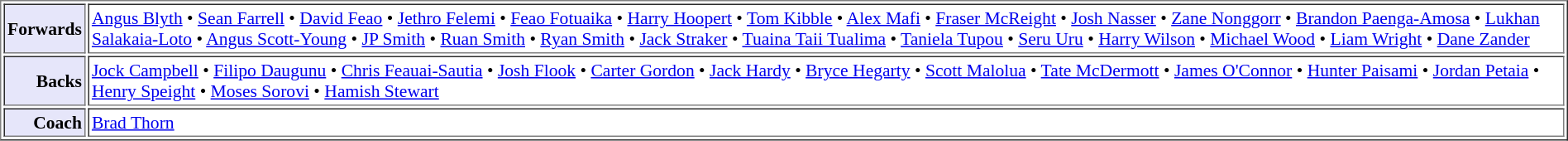<table cellpadding="2" border=" 1px solid white" style="font-size:90%">
<tr>
<td style="text-align:right" bgcolor="lavender"><strong>Forwards</strong></td>
<td style="text-align:left"><a href='#'>Angus Blyth</a> • <a href='#'>Sean Farrell</a> • <a href='#'>David Feao</a> • <a href='#'>Jethro Felemi</a> • <a href='#'>Feao Fotuaika</a> • <a href='#'>Harry Hoopert</a> • <a href='#'>Tom Kibble</a> • <a href='#'>Alex Mafi</a> • <a href='#'>Fraser McReight</a> • <a href='#'>Josh Nasser</a> • <a href='#'>Zane Nonggorr</a> • <a href='#'>Brandon Paenga-Amosa</a> • <a href='#'>Lukhan Salakaia-Loto</a> • <a href='#'>Angus Scott-Young</a> • <a href='#'>JP Smith</a> • <a href='#'>Ruan Smith</a> • <a href='#'>Ryan Smith</a> • <a href='#'>Jack Straker</a> • <a href='#'>Tuaina Taii Tualima</a> • <a href='#'>Taniela Tupou</a> • <a href='#'>Seru Uru</a> • <a href='#'>Harry Wilson</a> • <a href='#'>Michael Wood</a> • <a href='#'>Liam Wright</a> • <a href='#'>Dane Zander</a></td>
</tr>
<tr>
<td style="text-align:right" bgcolor="lavender"><strong>Backs</strong></td>
<td style="text-align:left"><a href='#'>Jock Campbell</a> • <a href='#'>Filipo Daugunu</a> • <a href='#'>Chris Feauai-Sautia</a> • <a href='#'>Josh Flook</a> • <a href='#'>Carter Gordon</a> • <a href='#'>Jack Hardy</a> • <a href='#'>Bryce Hegarty</a> • <a href='#'>Scott Malolua</a> • <a href='#'>Tate McDermott</a> • <a href='#'>James O'Connor</a> • <a href='#'>Hunter Paisami</a> • <a href='#'>Jordan Petaia</a> • <a href='#'>Henry Speight</a> • <a href='#'>Moses Sorovi</a> • <a href='#'>Hamish Stewart</a></td>
</tr>
<tr>
<td style="text-align:right" bgcolor="lavender"><strong>Coach</strong></td>
<td style="text-align:left"><a href='#'>Brad Thorn</a></td>
</tr>
</table>
